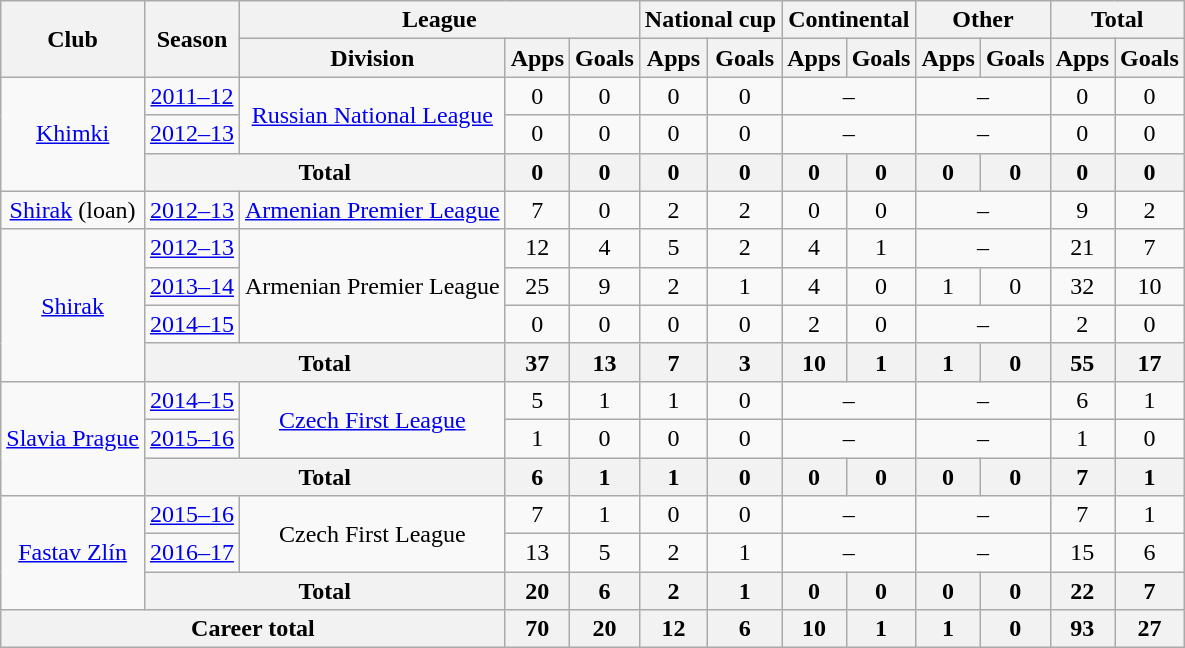<table class="wikitable" style="text-align: center">
<tr>
<th rowspan="2">Club</th>
<th rowspan="2">Season</th>
<th colspan="3">League</th>
<th colspan="2">National cup</th>
<th colspan="2">Continental</th>
<th colspan="2">Other</th>
<th colspan="2">Total</th>
</tr>
<tr>
<th>Division</th>
<th>Apps</th>
<th>Goals</th>
<th>Apps</th>
<th>Goals</th>
<th>Apps</th>
<th>Goals</th>
<th>Apps</th>
<th>Goals</th>
<th>Apps</th>
<th>Goals</th>
</tr>
<tr>
<td rowspan="3"><a href='#'>Khimki</a></td>
<td><a href='#'>2011–12</a></td>
<td rowspan="2"><a href='#'>Russian National League</a></td>
<td>0</td>
<td>0</td>
<td>0</td>
<td>0</td>
<td colspan="2">–</td>
<td colspan="2">–</td>
<td>0</td>
<td>0</td>
</tr>
<tr>
<td><a href='#'>2012–13</a></td>
<td>0</td>
<td>0</td>
<td>0</td>
<td>0</td>
<td colspan="2">–</td>
<td colspan="2">–</td>
<td>0</td>
<td>0</td>
</tr>
<tr>
<th colspan="2">Total</th>
<th>0</th>
<th>0</th>
<th>0</th>
<th>0</th>
<th>0</th>
<th>0</th>
<th>0</th>
<th>0</th>
<th>0</th>
<th>0</th>
</tr>
<tr>
<td><a href='#'>Shirak</a> (loan)</td>
<td><a href='#'>2012–13</a></td>
<td><a href='#'>Armenian Premier League</a></td>
<td>7</td>
<td>0</td>
<td>2</td>
<td>2</td>
<td>0</td>
<td>0</td>
<td colspan="2">–</td>
<td>9</td>
<td>2</td>
</tr>
<tr>
<td rowspan="4"><a href='#'>Shirak</a></td>
<td><a href='#'>2012–13</a></td>
<td rowspan="3">Armenian Premier League</td>
<td>12</td>
<td>4</td>
<td>5</td>
<td>2</td>
<td>4</td>
<td>1</td>
<td colspan="2">–</td>
<td>21</td>
<td>7</td>
</tr>
<tr>
<td><a href='#'>2013–14</a></td>
<td>25</td>
<td>9</td>
<td>2</td>
<td>1</td>
<td>4</td>
<td>0</td>
<td>1</td>
<td>0</td>
<td>32</td>
<td>10</td>
</tr>
<tr>
<td><a href='#'>2014–15</a></td>
<td>0</td>
<td>0</td>
<td>0</td>
<td>0</td>
<td>2</td>
<td>0</td>
<td colspan="2">–</td>
<td>2</td>
<td>0</td>
</tr>
<tr>
<th colspan="2">Total</th>
<th>37</th>
<th>13</th>
<th>7</th>
<th>3</th>
<th>10</th>
<th>1</th>
<th>1</th>
<th>0</th>
<th>55</th>
<th>17</th>
</tr>
<tr>
<td rowspan="3"><a href='#'>Slavia Prague</a></td>
<td><a href='#'>2014–15</a></td>
<td rowspan="2"><a href='#'>Czech First League</a></td>
<td>5</td>
<td>1</td>
<td>1</td>
<td>0</td>
<td colspan="2">–</td>
<td colspan="2">–</td>
<td>6</td>
<td>1</td>
</tr>
<tr>
<td><a href='#'>2015–16</a></td>
<td>1</td>
<td>0</td>
<td>0</td>
<td>0</td>
<td colspan="2">–</td>
<td colspan="2">–</td>
<td>1</td>
<td>0</td>
</tr>
<tr>
<th colspan="2">Total</th>
<th>6</th>
<th>1</th>
<th>1</th>
<th>0</th>
<th>0</th>
<th>0</th>
<th>0</th>
<th>0</th>
<th>7</th>
<th>1</th>
</tr>
<tr>
<td rowspan="3"><a href='#'>Fastav Zlín</a></td>
<td><a href='#'>2015–16</a></td>
<td rowspan="2">Czech First League</td>
<td>7</td>
<td>1</td>
<td>0</td>
<td>0</td>
<td colspan="2">–</td>
<td colspan="2">–</td>
<td>7</td>
<td>1</td>
</tr>
<tr>
<td><a href='#'>2016–17</a></td>
<td>13</td>
<td>5</td>
<td>2</td>
<td>1</td>
<td colspan="2">–</td>
<td colspan="2">–</td>
<td>15</td>
<td>6</td>
</tr>
<tr>
<th colspan="2">Total</th>
<th>20</th>
<th>6</th>
<th>2</th>
<th>1</th>
<th>0</th>
<th>0</th>
<th>0</th>
<th>0</th>
<th>22</th>
<th>7</th>
</tr>
<tr>
<th colspan="3">Career total</th>
<th>70</th>
<th>20</th>
<th>12</th>
<th>6</th>
<th>10</th>
<th>1</th>
<th>1</th>
<th>0</th>
<th>93</th>
<th>27</th>
</tr>
</table>
